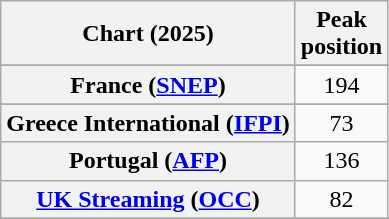<table class="wikitable sortable plainrowheaders" style="text-align:center">
<tr>
<th scope="col">Chart (2025)</th>
<th scope="col">Peak<br>position</th>
</tr>
<tr>
</tr>
<tr>
<th scope="row">France (<a href='#'>SNEP</a>)</th>
<td>194</td>
</tr>
<tr>
</tr>
<tr>
<th scope="row">Greece International (<a href='#'>IFPI</a>)</th>
<td>73</td>
</tr>
<tr>
<th scope="row">Portugal (<a href='#'>AFP</a>)</th>
<td>136</td>
</tr>
<tr>
<th scope="row"><a href='#'>UK Streaming</a> (<a href='#'>OCC</a>)</th>
<td>82</td>
</tr>
<tr>
</tr>
<tr>
</tr>
</table>
